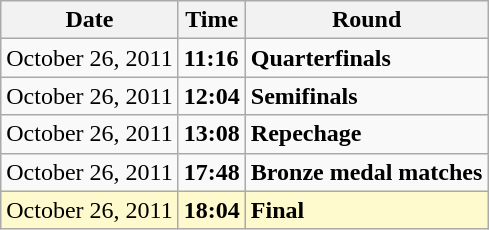<table class="wikitable">
<tr>
<th>Date</th>
<th>Time</th>
<th>Round</th>
</tr>
<tr>
<td>October 26, 2011</td>
<td><strong>11:16</strong></td>
<td><strong>Quarterfinals</strong></td>
</tr>
<tr>
<td>October 26, 2011</td>
<td><strong>12:04</strong></td>
<td><strong>Semifinals</strong></td>
</tr>
<tr>
<td>October 26, 2011</td>
<td><strong>13:08</strong></td>
<td><strong>Repechage</strong></td>
</tr>
<tr>
<td>October 26, 2011</td>
<td><strong>17:48</strong></td>
<td><strong>Bronze medal matches</strong></td>
</tr>
<tr style=background:lemonchiffon>
<td>October 26, 2011</td>
<td><strong>18:04</strong></td>
<td><strong>Final</strong></td>
</tr>
</table>
